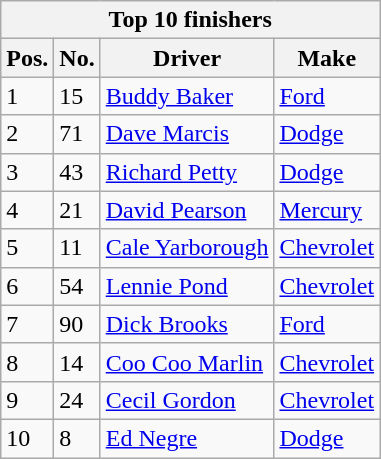<table class="wikitable">
<tr>
<th colspan="4">Top 10 finishers</th>
</tr>
<tr>
<th>Pos.</th>
<th>No.</th>
<th>Driver</th>
<th>Make</th>
</tr>
<tr>
<td>1</td>
<td>15</td>
<td><a href='#'>Buddy Baker</a></td>
<td><a href='#'>Ford</a></td>
</tr>
<tr>
<td>2</td>
<td>71</td>
<td><a href='#'>Dave Marcis</a></td>
<td><a href='#'>Dodge</a></td>
</tr>
<tr>
<td>3</td>
<td>43</td>
<td><a href='#'>Richard Petty</a></td>
<td><a href='#'>Dodge</a></td>
</tr>
<tr>
<td>4</td>
<td>21</td>
<td><a href='#'>David Pearson</a></td>
<td><a href='#'>Mercury</a></td>
</tr>
<tr>
<td>5</td>
<td>11</td>
<td><a href='#'>Cale Yarborough</a></td>
<td><a href='#'>Chevrolet</a></td>
</tr>
<tr>
<td>6</td>
<td>54</td>
<td><a href='#'>Lennie Pond</a></td>
<td><a href='#'>Chevrolet</a></td>
</tr>
<tr>
<td>7</td>
<td>90</td>
<td><a href='#'>Dick Brooks</a></td>
<td><a href='#'>Ford</a></td>
</tr>
<tr>
<td>8</td>
<td>14</td>
<td><a href='#'>Coo Coo Marlin</a></td>
<td><a href='#'>Chevrolet</a></td>
</tr>
<tr>
<td>9</td>
<td>24</td>
<td><a href='#'>Cecil Gordon</a></td>
<td><a href='#'>Chevrolet</a></td>
</tr>
<tr>
<td>10</td>
<td>8</td>
<td><a href='#'>Ed Negre</a></td>
<td><a href='#'>Dodge</a></td>
</tr>
</table>
